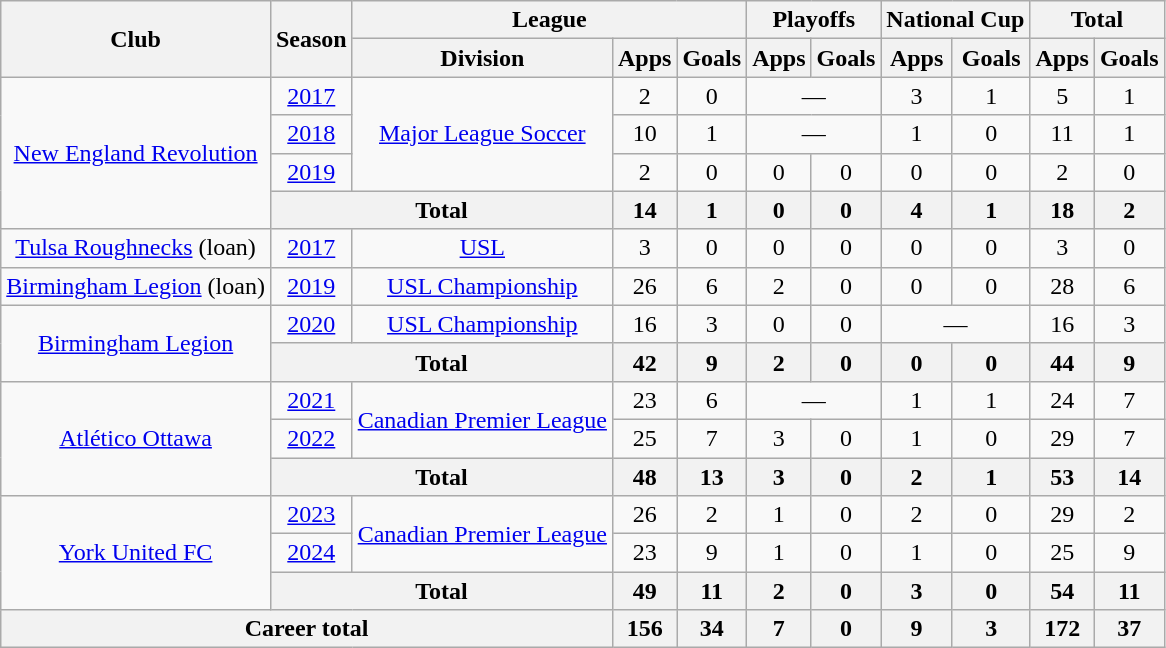<table class=wikitable style="text-align: center">
<tr>
<th rowspan=2>Club</th>
<th rowspan=2>Season</th>
<th colspan=3>League</th>
<th colspan=2>Playoffs</th>
<th colspan=2>National Cup</th>
<th colspan=2>Total</th>
</tr>
<tr>
<th>Division</th>
<th>Apps</th>
<th>Goals</th>
<th>Apps</th>
<th>Goals</th>
<th>Apps</th>
<th>Goals</th>
<th>Apps</th>
<th>Goals</th>
</tr>
<tr>
<td rowspan=4><a href='#'>New England Revolution</a></td>
<td><a href='#'>2017</a></td>
<td rowspan=3><a href='#'>Major League Soccer</a></td>
<td>2</td>
<td>0</td>
<td colspan="2">—</td>
<td>3</td>
<td>1</td>
<td>5</td>
<td>1</td>
</tr>
<tr>
<td><a href='#'>2018</a></td>
<td>10</td>
<td>1</td>
<td colspan="2">—</td>
<td>1</td>
<td>0</td>
<td>11</td>
<td>1</td>
</tr>
<tr>
<td><a href='#'>2019</a></td>
<td>2</td>
<td>0</td>
<td>0</td>
<td>0</td>
<td>0</td>
<td>0</td>
<td>2</td>
<td>0</td>
</tr>
<tr>
<th colspan=2>Total</th>
<th>14</th>
<th>1</th>
<th>0</th>
<th>0</th>
<th>4</th>
<th>1</th>
<th>18</th>
<th>2</th>
</tr>
<tr>
<td><a href='#'>Tulsa Roughnecks</a> (loan)</td>
<td><a href='#'>2017</a></td>
<td><a href='#'>USL</a></td>
<td>3</td>
<td>0</td>
<td>0</td>
<td>0</td>
<td>0</td>
<td>0</td>
<td>3</td>
<td>0</td>
</tr>
<tr>
<td><a href='#'>Birmingham Legion</a> (loan)</td>
<td><a href='#'>2019</a></td>
<td><a href='#'>USL Championship</a></td>
<td>26</td>
<td>6</td>
<td>2</td>
<td>0</td>
<td>0</td>
<td>0</td>
<td>28</td>
<td>6</td>
</tr>
<tr>
<td rowspan=2><a href='#'>Birmingham Legion</a></td>
<td><a href='#'>2020</a></td>
<td><a href='#'>USL Championship</a></td>
<td>16</td>
<td>3</td>
<td>0</td>
<td>0</td>
<td colspan="2">—</td>
<td>16</td>
<td>3</td>
</tr>
<tr>
<th colspan=2>Total</th>
<th>42</th>
<th>9</th>
<th>2</th>
<th>0</th>
<th>0</th>
<th>0</th>
<th>44</th>
<th>9</th>
</tr>
<tr>
<td rowspan=3><a href='#'>Atlético Ottawa</a></td>
<td><a href='#'>2021</a></td>
<td rowspan=2><a href='#'>Canadian Premier League</a></td>
<td>23</td>
<td>6</td>
<td colspan="2">—</td>
<td>1</td>
<td>1</td>
<td>24</td>
<td>7</td>
</tr>
<tr>
<td><a href='#'>2022</a></td>
<td>25</td>
<td>7</td>
<td>3</td>
<td>0</td>
<td>1</td>
<td>0</td>
<td>29</td>
<td>7</td>
</tr>
<tr>
<th colspan=2>Total</th>
<th>48</th>
<th>13</th>
<th>3</th>
<th>0</th>
<th>2</th>
<th>1</th>
<th>53</th>
<th>14</th>
</tr>
<tr>
<td rowspan=3><a href='#'>York United FC</a></td>
<td><a href='#'>2023</a></td>
<td rowspan=2><a href='#'>Canadian Premier League</a></td>
<td>26</td>
<td>2</td>
<td>1</td>
<td>0</td>
<td>2</td>
<td>0</td>
<td>29</td>
<td>2</td>
</tr>
<tr>
<td><a href='#'>2024</a></td>
<td>23</td>
<td>9</td>
<td>1</td>
<td>0</td>
<td>1</td>
<td>0</td>
<td>25</td>
<td>9</td>
</tr>
<tr>
<th colspan=2>Total</th>
<th>49</th>
<th>11</th>
<th>2</th>
<th>0</th>
<th>3</th>
<th>0</th>
<th>54</th>
<th>11</th>
</tr>
<tr>
<th colspan=3>Career total</th>
<th>156</th>
<th>34</th>
<th>7</th>
<th>0</th>
<th>9</th>
<th>3</th>
<th>172</th>
<th>37</th>
</tr>
</table>
